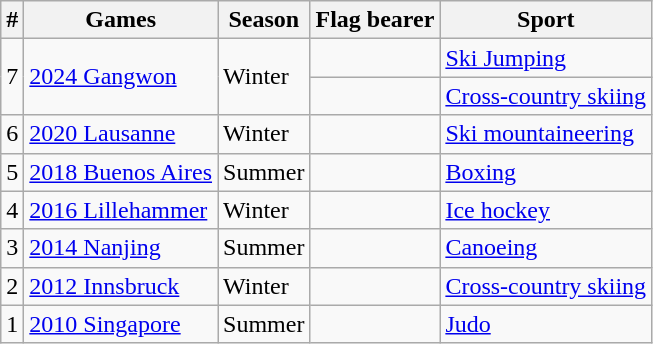<table class="wikitable sortable">
<tr>
<th>#</th>
<th>Games</th>
<th>Season</th>
<th>Flag bearer</th>
<th>Sport</th>
</tr>
<tr>
<td rowspan=2>7</td>
<td rowspan=2><a href='#'>2024 Gangwon</a></td>
<td rowspan=2>Winter</td>
<td></td>
<td><a href='#'>Ski Jumping</a></td>
</tr>
<tr>
<td></td>
<td><a href='#'>Cross-country skiing</a></td>
</tr>
<tr>
<td>6</td>
<td><a href='#'>2020 Lausanne</a></td>
<td>Winter</td>
<td></td>
<td><a href='#'>Ski mountaineering</a></td>
</tr>
<tr>
<td>5</td>
<td><a href='#'>2018 Buenos Aires</a></td>
<td>Summer</td>
<td></td>
<td><a href='#'>Boxing</a></td>
</tr>
<tr>
<td>4</td>
<td><a href='#'>2016 Lillehammer</a></td>
<td>Winter</td>
<td></td>
<td><a href='#'>Ice hockey</a></td>
</tr>
<tr>
<td>3</td>
<td><a href='#'>2014 Nanjing</a></td>
<td>Summer</td>
<td></td>
<td><a href='#'>Canoeing</a></td>
</tr>
<tr>
<td>2</td>
<td><a href='#'>2012 Innsbruck</a></td>
<td>Winter</td>
<td></td>
<td><a href='#'>Cross-country skiing</a></td>
</tr>
<tr>
<td>1</td>
<td><a href='#'>2010 Singapore</a></td>
<td>Summer</td>
<td></td>
<td><a href='#'>Judo</a></td>
</tr>
</table>
